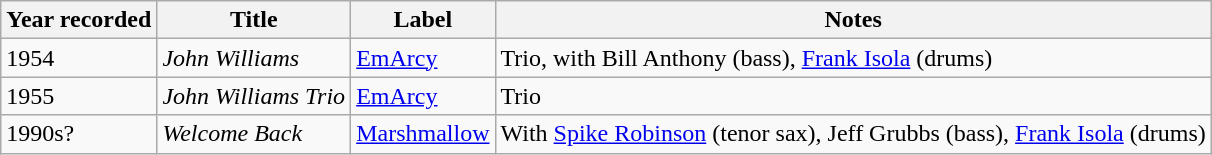<table class="wikitable sortable">
<tr>
<th style="text-align:center;">Year recorded</th>
<th>Title</th>
<th>Label</th>
<th>Notes</th>
</tr>
<tr>
<td>1954</td>
<td><em>John Williams</em></td>
<td><a href='#'>EmArcy</a></td>
<td>Trio, with Bill Anthony (bass), <a href='#'>Frank Isola</a> (drums)</td>
</tr>
<tr>
<td>1955</td>
<td><em>John Williams Trio</em></td>
<td><a href='#'>EmArcy</a></td>
<td>Trio</td>
</tr>
<tr>
<td>1990s?</td>
<td><em>Welcome Back</em></td>
<td><a href='#'>Marshmallow</a></td>
<td>With <a href='#'>Spike Robinson</a> (tenor sax), Jeff Grubbs (bass), <a href='#'>Frank Isola</a> (drums)</td>
</tr>
</table>
